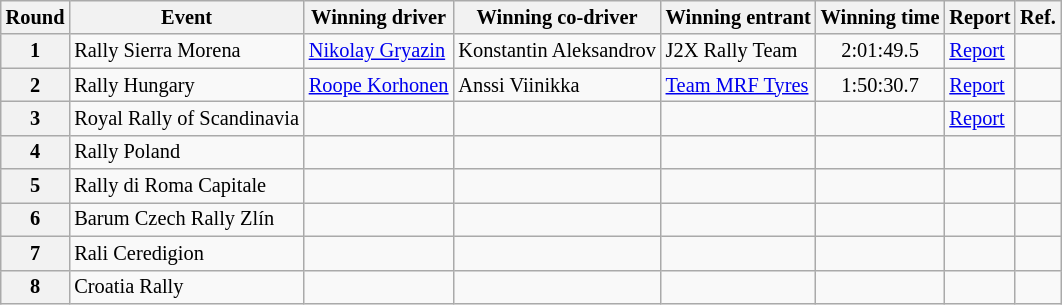<table class="wikitable" style="font-size: 85%">
<tr>
<th>Round</th>
<th>Event</th>
<th nowrap="">Winning driver</th>
<th nowrap="">Winning co-driver</th>
<th nowrap="">Winning entrant</th>
<th nowrap="">Winning time</th>
<th>Report</th>
<th>Ref.</th>
</tr>
<tr>
<th>1</th>
<td> Rally Sierra Morena</td>
<td nowrap=""> <a href='#'>Nikolay Gryazin</a></td>
<td nowrap=""> Konstantin Aleksandrov</td>
<td nowrap=""> J2X Rally Team</td>
<td align="center">2:01:49.5</td>
<td><a href='#'>Report</a></td>
<td align="center"></td>
</tr>
<tr>
<th>2</th>
<td> Rally Hungary</td>
<td nowrap=""> <a href='#'>Roope Korhonen</a></td>
<td nowrap=""> Anssi Viinikka</td>
<td nowrap=""> <a href='#'>Team MRF Tyres</a></td>
<td align="center">1:50:30.7</td>
<td><a href='#'>Report</a></td>
<td align="center"></td>
</tr>
<tr>
<th>3</th>
<td> Royal Rally of Scandinavia</td>
<td nowrap=""></td>
<td nowrap=""></td>
<td nowrap=""></td>
<td align="center"></td>
<td><a href='#'>Report</a></td>
<td align="center"></td>
</tr>
<tr>
<th>4</th>
<td> Rally Poland</td>
<td nowrap=""></td>
<td nowrap=""></td>
<td nowrap=""></td>
<td align="center"></td>
<td></td>
<td align="center"></td>
</tr>
<tr>
<th>5</th>
<td> Rally di Roma Capitale</td>
<td nowrap=""></td>
<td nowrap=""></td>
<td nowrap=""></td>
<td align="center"></td>
<td></td>
<td align="center"></td>
</tr>
<tr>
<th>6</th>
<td> Barum Czech Rally Zlín</td>
<td nowrap=""></td>
<td nowrap=""></td>
<td nowrap=""></td>
<td align="center"></td>
<td></td>
<td align="center"></td>
</tr>
<tr>
<th>7</th>
<td> Rali Ceredigion</td>
<td nowrap=""></td>
<td nowrap=""></td>
<td nowrap=""></td>
<td align="center"></td>
<td></td>
<td align="center"></td>
</tr>
<tr>
<th>8</th>
<td> Croatia Rally</td>
<td nowrap=""></td>
<td nowrap=""></td>
<td nowrap=""></td>
<td align="center"></td>
<td></td>
<td align="center"></td>
</tr>
</table>
